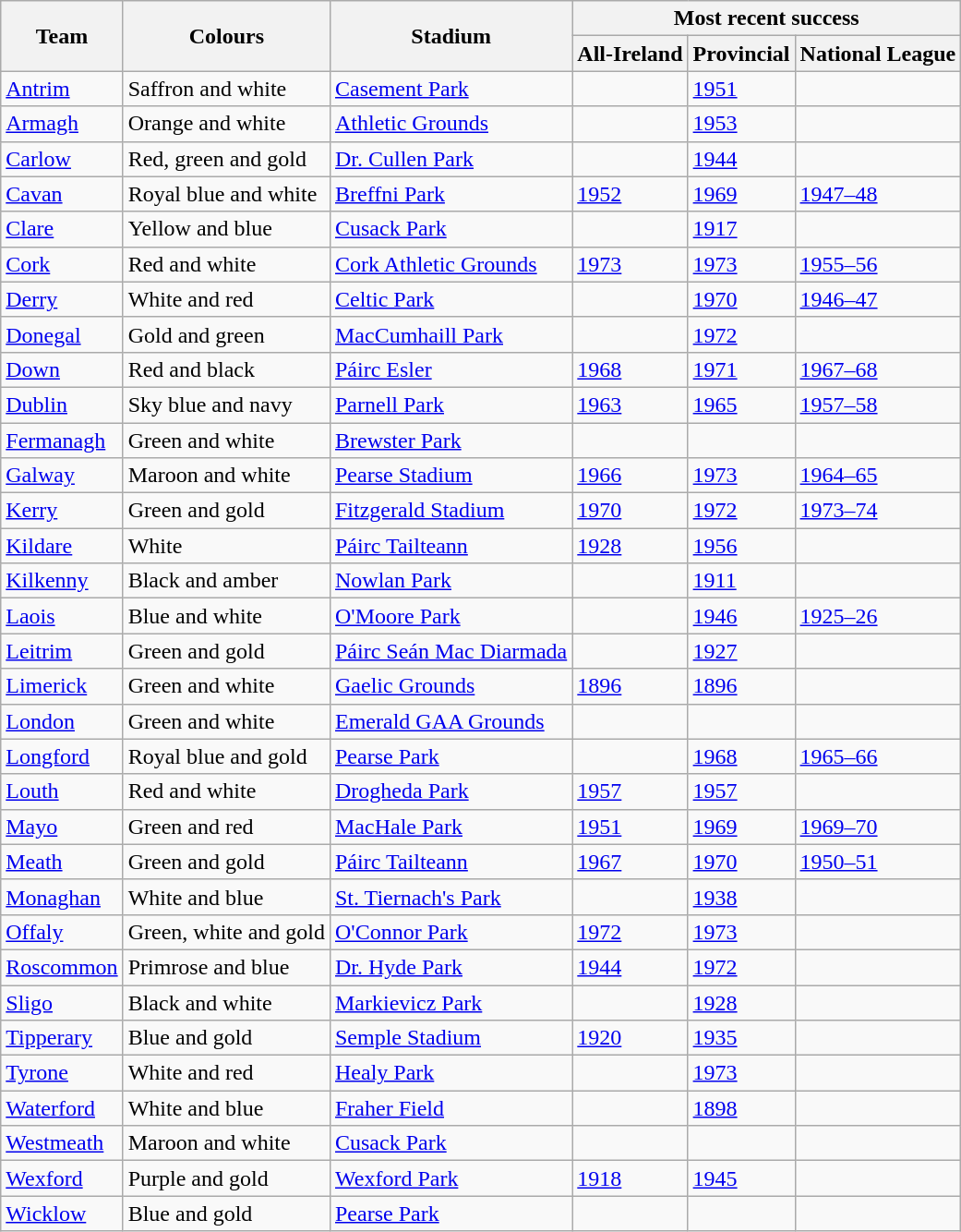<table class="wikitable">
<tr>
<th rowspan="2">Team</th>
<th rowspan="2">Colours</th>
<th rowspan="2">Stadium</th>
<th colspan="3">Most recent success</th>
</tr>
<tr>
<th>All-Ireland</th>
<th>Provincial</th>
<th>National League</th>
</tr>
<tr>
<td><a href='#'>Antrim</a></td>
<td>Saffron and white</td>
<td><a href='#'>Casement Park</a></td>
<td></td>
<td><a href='#'>1951</a></td>
<td></td>
</tr>
<tr>
<td><a href='#'>Armagh</a></td>
<td>Orange and white</td>
<td><a href='#'>Athletic Grounds</a></td>
<td></td>
<td><a href='#'>1953</a></td>
<td></td>
</tr>
<tr>
<td><a href='#'>Carlow</a></td>
<td>Red, green and gold</td>
<td><a href='#'>Dr. Cullen Park</a></td>
<td></td>
<td><a href='#'>1944</a></td>
<td></td>
</tr>
<tr>
<td><a href='#'>Cavan</a></td>
<td>Royal blue and white</td>
<td><a href='#'>Breffni Park</a></td>
<td><a href='#'>1952</a></td>
<td><a href='#'>1969</a></td>
<td><a href='#'>1947–48</a></td>
</tr>
<tr>
<td><a href='#'>Clare</a></td>
<td>Yellow and blue</td>
<td><a href='#'>Cusack Park</a></td>
<td></td>
<td><a href='#'>1917</a></td>
<td></td>
</tr>
<tr>
<td><a href='#'>Cork</a></td>
<td>Red and white</td>
<td><a href='#'>Cork Athletic Grounds</a></td>
<td><a href='#'>1973</a></td>
<td><a href='#'>1973</a></td>
<td><a href='#'>1955–56</a></td>
</tr>
<tr>
<td><a href='#'>Derry</a></td>
<td>White and red</td>
<td><a href='#'>Celtic Park</a></td>
<td></td>
<td><a href='#'>1970</a></td>
<td><a href='#'>1946–47</a></td>
</tr>
<tr>
<td><a href='#'>Donegal</a></td>
<td>Gold and green</td>
<td><a href='#'>MacCumhaill Park</a></td>
<td></td>
<td><a href='#'>1972</a></td>
<td></td>
</tr>
<tr>
<td><a href='#'>Down</a></td>
<td>Red and black</td>
<td><a href='#'>Páirc Esler</a></td>
<td><a href='#'>1968</a></td>
<td><a href='#'>1971</a></td>
<td><a href='#'>1967–68</a></td>
</tr>
<tr>
<td><a href='#'>Dublin</a></td>
<td>Sky blue and navy</td>
<td><a href='#'>Parnell Park</a></td>
<td><a href='#'>1963</a></td>
<td><a href='#'>1965</a></td>
<td><a href='#'>1957–58</a></td>
</tr>
<tr>
<td><a href='#'>Fermanagh</a></td>
<td>Green and white</td>
<td><a href='#'>Brewster Park</a></td>
<td></td>
<td></td>
<td></td>
</tr>
<tr>
<td><a href='#'>Galway</a></td>
<td>Maroon and white</td>
<td><a href='#'>Pearse Stadium</a></td>
<td><a href='#'>1966</a></td>
<td><a href='#'>1973</a></td>
<td><a href='#'>1964–65</a></td>
</tr>
<tr>
<td><a href='#'>Kerry</a></td>
<td>Green and gold</td>
<td><a href='#'>Fitzgerald Stadium</a></td>
<td><a href='#'>1970</a></td>
<td><a href='#'>1972</a></td>
<td><a href='#'>1973–74</a></td>
</tr>
<tr>
<td><a href='#'>Kildare</a></td>
<td>White</td>
<td><a href='#'>Páirc Tailteann</a></td>
<td><a href='#'>1928</a></td>
<td><a href='#'>1956</a></td>
<td></td>
</tr>
<tr>
<td><a href='#'>Kilkenny</a></td>
<td>Black and amber</td>
<td><a href='#'>Nowlan Park</a></td>
<td></td>
<td><a href='#'>1911</a></td>
<td></td>
</tr>
<tr>
<td><a href='#'>Laois</a></td>
<td>Blue and white</td>
<td><a href='#'>O'Moore Park</a></td>
<td></td>
<td><a href='#'>1946</a></td>
<td><a href='#'>1925–26</a></td>
</tr>
<tr>
<td><a href='#'>Leitrim</a></td>
<td>Green and gold</td>
<td><a href='#'>Páirc Seán Mac Diarmada</a></td>
<td></td>
<td><a href='#'>1927</a></td>
<td></td>
</tr>
<tr>
<td><a href='#'>Limerick</a></td>
<td>Green and white</td>
<td><a href='#'>Gaelic Grounds</a></td>
<td><a href='#'>1896</a></td>
<td><a href='#'>1896</a></td>
<td></td>
</tr>
<tr>
<td><a href='#'>London</a></td>
<td>Green and white</td>
<td><a href='#'>Emerald GAA Grounds</a></td>
<td></td>
<td></td>
<td></td>
</tr>
<tr>
<td><a href='#'>Longford</a></td>
<td>Royal blue and gold</td>
<td><a href='#'>Pearse Park</a></td>
<td></td>
<td><a href='#'>1968</a></td>
<td><a href='#'>1965–66</a></td>
</tr>
<tr>
<td><a href='#'>Louth</a></td>
<td>Red and white</td>
<td><a href='#'>Drogheda Park</a></td>
<td><a href='#'>1957</a></td>
<td><a href='#'>1957</a></td>
<td></td>
</tr>
<tr>
<td><a href='#'>Mayo</a></td>
<td>Green and red</td>
<td><a href='#'>MacHale Park</a></td>
<td><a href='#'>1951</a></td>
<td><a href='#'>1969</a></td>
<td><a href='#'>1969–70</a></td>
</tr>
<tr>
<td><a href='#'>Meath</a></td>
<td>Green and gold</td>
<td><a href='#'>Páirc Tailteann</a></td>
<td><a href='#'>1967</a></td>
<td><a href='#'>1970</a></td>
<td><a href='#'>1950–51</a></td>
</tr>
<tr>
<td><a href='#'>Monaghan</a></td>
<td>White and blue</td>
<td><a href='#'>St. Tiernach's Park</a></td>
<td></td>
<td><a href='#'>1938</a></td>
<td></td>
</tr>
<tr>
<td><a href='#'>Offaly</a></td>
<td>Green, white and gold</td>
<td><a href='#'>O'Connor Park</a></td>
<td><a href='#'>1972</a></td>
<td><a href='#'>1973</a></td>
<td></td>
</tr>
<tr>
<td><a href='#'>Roscommon</a></td>
<td>Primrose and blue</td>
<td><a href='#'>Dr. Hyde Park</a></td>
<td><a href='#'>1944</a></td>
<td><a href='#'>1972</a></td>
<td></td>
</tr>
<tr>
<td><a href='#'>Sligo</a></td>
<td>Black and white</td>
<td><a href='#'>Markievicz Park</a></td>
<td></td>
<td><a href='#'>1928</a></td>
<td></td>
</tr>
<tr>
<td><a href='#'>Tipperary</a></td>
<td>Blue and gold</td>
<td><a href='#'>Semple Stadium</a></td>
<td><a href='#'>1920</a></td>
<td><a href='#'>1935</a></td>
<td></td>
</tr>
<tr>
<td><a href='#'>Tyrone</a></td>
<td>White and red</td>
<td><a href='#'>Healy Park</a></td>
<td></td>
<td><a href='#'>1973</a></td>
<td></td>
</tr>
<tr>
<td><a href='#'>Waterford</a></td>
<td>White and blue</td>
<td><a href='#'>Fraher Field</a></td>
<td></td>
<td><a href='#'>1898</a></td>
<td></td>
</tr>
<tr>
<td><a href='#'>Westmeath</a></td>
<td>Maroon and white</td>
<td><a href='#'>Cusack Park</a></td>
<td></td>
<td></td>
<td></td>
</tr>
<tr>
<td><a href='#'>Wexford</a></td>
<td>Purple and gold</td>
<td><a href='#'>Wexford Park</a></td>
<td><a href='#'>1918</a></td>
<td><a href='#'>1945</a></td>
<td></td>
</tr>
<tr>
<td><a href='#'>Wicklow</a></td>
<td>Blue and gold</td>
<td><a href='#'>Pearse Park</a></td>
<td></td>
<td></td>
<td></td>
</tr>
</table>
